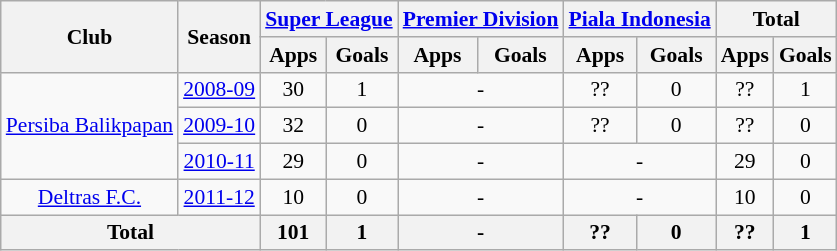<table class="wikitable" style="font-size:90%; text-align:center;">
<tr>
<th rowspan="2">Club</th>
<th rowspan="2">Season</th>
<th colspan="2"><a href='#'>Super League</a></th>
<th colspan="2"><a href='#'>Premier Division</a></th>
<th colspan="2"><a href='#'>Piala Indonesia</a></th>
<th colspan="2">Total</th>
</tr>
<tr>
<th>Apps</th>
<th>Goals</th>
<th>Apps</th>
<th>Goals</th>
<th>Apps</th>
<th>Goals</th>
<th>Apps</th>
<th>Goals</th>
</tr>
<tr>
<td rowspan="3"><a href='#'>Persiba Balikpapan</a></td>
<td><a href='#'>2008-09</a></td>
<td>30</td>
<td>1</td>
<td colspan="2">-</td>
<td>??</td>
<td>0</td>
<td>??</td>
<td>1</td>
</tr>
<tr>
<td><a href='#'>2009-10</a></td>
<td>32</td>
<td>0</td>
<td colspan="2">-</td>
<td>??</td>
<td>0</td>
<td>??</td>
<td>0</td>
</tr>
<tr>
<td><a href='#'>2010-11</a></td>
<td>29</td>
<td>0</td>
<td colspan="2">-</td>
<td colspan="2">-</td>
<td>29</td>
<td>0</td>
</tr>
<tr>
<td rowspan="1"><a href='#'>Deltras F.C.</a></td>
<td><a href='#'>2011-12</a></td>
<td>10</td>
<td>0</td>
<td colspan="2">-</td>
<td colspan="2">-</td>
<td>10</td>
<td>0</td>
</tr>
<tr>
<th colspan="2">Total</th>
<th>101</th>
<th>1</th>
<th colspan="2">-</th>
<th>??</th>
<th>0</th>
<th>??</th>
<th>1</th>
</tr>
</table>
